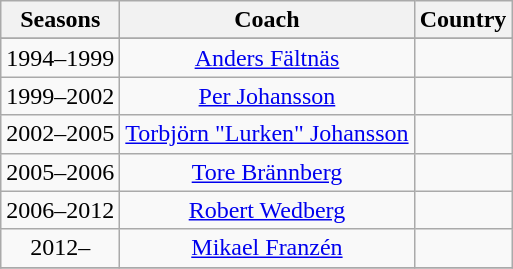<table class="wikitable">
<tr>
<th valign=center><strong>Seasons</strong></th>
<th><strong>Coach</strong></th>
<th><strong>Country</strong></th>
</tr>
<tr>
</tr>
<tr>
<td style="text-align: center">1994–1999</td>
<td style="text-align: center"><a href='#'>Anders Fältnäs</a></td>
<td style="text-align: center"></td>
</tr>
<tr>
<td style="text-align: center">1999–2002</td>
<td style="text-align: center"><a href='#'>Per Johansson</a></td>
<td style="text-align: center"></td>
</tr>
<tr>
<td style="text-align: center">2002–2005</td>
<td style="text-align: center"><a href='#'>Torbjörn "Lurken" Johansson</a></td>
<td style="text-align: center"></td>
</tr>
<tr>
<td style="text-align: center">2005–2006</td>
<td style="text-align: center"><a href='#'>Tore Brännberg</a></td>
<td style="text-align: center"></td>
</tr>
<tr>
<td style="text-align: center">2006–2012</td>
<td style="text-align: center"><a href='#'>Robert Wedberg</a></td>
<td style="text-align: center"></td>
</tr>
<tr>
<td style="text-align: center">2012–</td>
<td style="text-align: center"><a href='#'>Mikael Franzén</a></td>
<td style="text-align: center"></td>
</tr>
<tr>
</tr>
</table>
